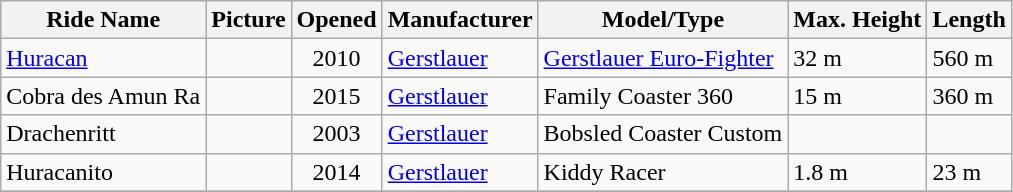<table class="wikitable sortable">
<tr>
<th>Ride Name</th>
<th>Picture</th>
<th>Opened</th>
<th>Manufacturer</th>
<th>Model/Type</th>
<th>Max. Height</th>
<th>Length</th>
</tr>
<tr>
<td><a href='#'>Huracan</a></td>
<td> </td>
<td align=center>2010</td>
<td><a href='#'>Gerstlauer</a></td>
<td><a href='#'>Gerstlauer Euro-Fighter</a></td>
<td>32 m</td>
<td>560 m</td>
</tr>
<tr>
<td>Cobra des Amun Ra</td>
<td> </td>
<td align=center>2015</td>
<td><a href='#'>Gerstlauer</a></td>
<td>Family Coaster 360</td>
<td>15 m</td>
<td>360 m</td>
</tr>
<tr>
<td>Drachenritt</td>
<td> </td>
<td align=center>2003</td>
<td><a href='#'>Gerstlauer</a></td>
<td>Bobsled Coaster Custom</td>
<td></td>
<td></td>
</tr>
<tr>
<td>Huracanito</td>
<td></td>
<td align=center>2014</td>
<td><a href='#'>Gerstlauer</a></td>
<td>Kiddy Racer</td>
<td>1.8 m</td>
<td>23 m</td>
</tr>
<tr>
</tr>
</table>
